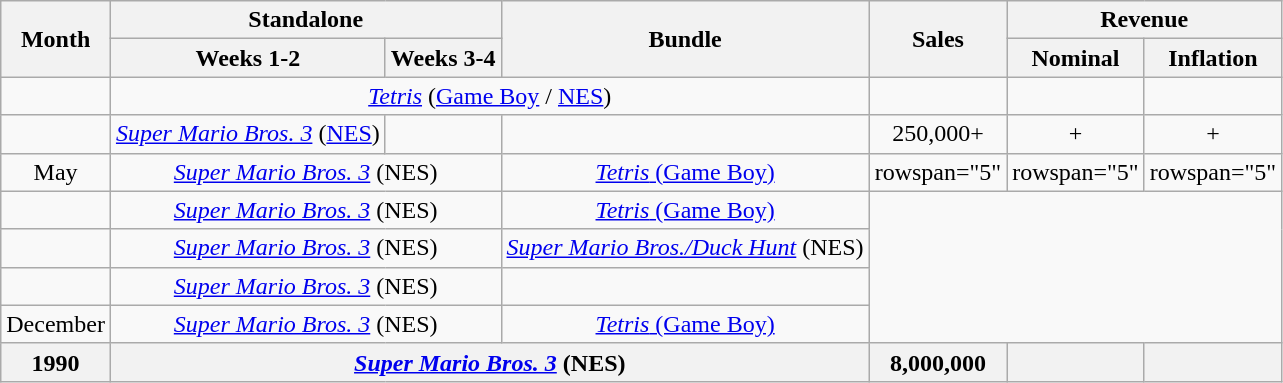<table class="wikitable sortable" style="text-align:center">
<tr>
<th rowspan="2">Month</th>
<th colspan="2">Standalone</th>
<th rowspan="2">Bundle</th>
<th rowspan="2">Sales</th>
<th colspan="2">Revenue</th>
</tr>
<tr>
<th>Weeks 1-2</th>
<th>Weeks 3-4</th>
<th>Nominal</th>
<th>Inflation</th>
</tr>
<tr>
<td></td>
<td colspan="3"><em><a href='#'>Tetris</a></em> (<a href='#'>Game Boy</a> / <a href='#'>NES</a>)</td>
<td></td>
<td></td>
<td></td>
</tr>
<tr>
<td></td>
<td><em><a href='#'>Super Mario Bros. 3</a></em> (<a href='#'>NES</a>)</td>
<td></td>
<td></td>
<td>250,000+</td>
<td>+</td>
<td>+</td>
</tr>
<tr>
<td>May</td>
<td colspan="2"><em><a href='#'>Super Mario Bros. 3</a></em> (NES)</td>
<td><a href='#'><em>Tetris</em> (Game Boy)</a></td>
<td>rowspan="5" </td>
<td>rowspan="5" </td>
<td>rowspan="5" </td>
</tr>
<tr>
<td></td>
<td colspan="2"><em><a href='#'>Super Mario Bros. 3</a></em> (NES)</td>
<td><a href='#'><em>Tetris</em> (Game Boy)</a></td>
</tr>
<tr>
<td></td>
<td colspan="2"><em><a href='#'>Super Mario Bros. 3</a></em> (NES)</td>
<td><em><a href='#'>Super Mario Bros./Duck Hunt</a></em> (NES)</td>
</tr>
<tr>
<td></td>
<td colspan="2"><em><a href='#'>Super Mario Bros. 3</a></em> (NES)</td>
<td></td>
</tr>
<tr>
<td>December</td>
<td colspan="2"><em><a href='#'>Super Mario Bros. 3</a></em> (NES)</td>
<td><a href='#'><em>Tetris</em> (Game Boy)</a></td>
</tr>
<tr>
<th>1990</th>
<th colspan="3"><em><a href='#'>Super Mario Bros. 3</a></em> (NES)</th>
<th>8,000,000</th>
<th></th>
<th></th>
</tr>
</table>
